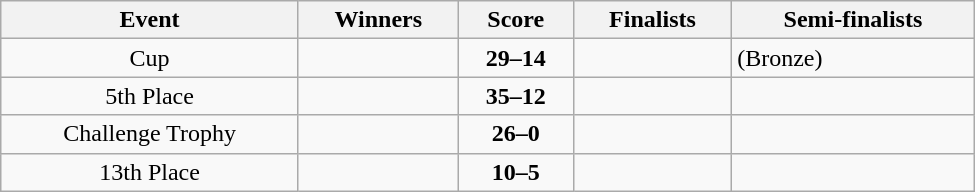<table class="wikitable" width=650 style="text-align: center">
<tr>
<th>Event</th>
<th>Winners</th>
<th>Score</th>
<th>Finalists</th>
<th>Semi-finalists</th>
</tr>
<tr>
<td>Cup</td>
<td align=left><strong></strong></td>
<td><strong>29–14</strong></td>
<td align=left></td>
<td align=left> (Bronze)<br></td>
</tr>
<tr>
<td>5th Place</td>
<td align=left><strong></strong></td>
<td><strong>35–12</strong></td>
<td align=left></td>
<td align=left><br></td>
</tr>
<tr>
<td>Challenge Trophy</td>
<td align=left><strong></strong></td>
<td><strong>26–0</strong></td>
<td align=left></td>
<td align=left><br></td>
</tr>
<tr>
<td>13th Place</td>
<td align=left><strong></strong></td>
<td><strong>10–5</strong></td>
<td align=left></td>
<td align=left><br></td>
</tr>
</table>
